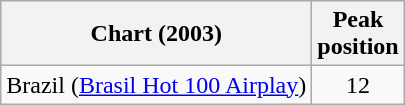<table class="wikitable sortable">
<tr>
<th style="text-align:center;">Chart (2003)</th>
<th style="text-align:center;">Peak<br>position</th>
</tr>
<tr>
<td align="left">Brazil (<a href='#'>Brasil Hot 100 Airplay</a>)</td>
<td align="center">12</td>
</tr>
</table>
